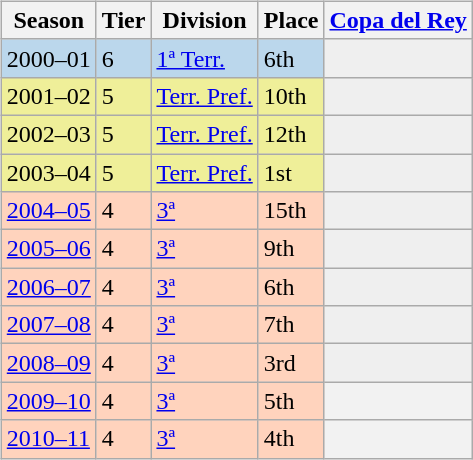<table>
<tr>
<td valign="top" width=0%><br><table class="wikitable">
<tr style="background:#f0f6fa;">
<th>Season</th>
<th>Tier</th>
<th>Division</th>
<th>Place</th>
<th><a href='#'>Copa del Rey</a></th>
</tr>
<tr>
<td style="background:#BBD7EC;">2000–01</td>
<td style="background:#BBD7EC;">6</td>
<td style="background:#BBD7EC;"><a href='#'>1ª Terr.</a></td>
<td style="background:#BBD7EC;">6th</td>
<th style="background:#efefef;"></th>
</tr>
<tr>
<td style="background:#EFEF99;">2001–02</td>
<td style="background:#EFEF99;">5</td>
<td style="background:#EFEF99;"><a href='#'>Terr. Pref.</a></td>
<td style="background:#EFEF99;">10th</td>
<th style="background:#efefef;"></th>
</tr>
<tr>
<td style="background:#EFEF99;">2002–03</td>
<td style="background:#EFEF99;">5</td>
<td style="background:#EFEF99;"><a href='#'>Terr. Pref.</a></td>
<td style="background:#EFEF99;">12th</td>
<th style="background:#efefef;"></th>
</tr>
<tr>
<td style="background:#EFEF99;">2003–04</td>
<td style="background:#EFEF99;">5</td>
<td style="background:#EFEF99;"><a href='#'>Terr. Pref.</a></td>
<td style="background:#EFEF99;">1st</td>
<th style="background:#efefef;"></th>
</tr>
<tr>
<td style="background:#FFD3BD;"><a href='#'>2004–05</a></td>
<td style="background:#FFD3BD;">4</td>
<td style="background:#FFD3BD;"><a href='#'>3ª</a></td>
<td style="background:#FFD3BD;">15th</td>
<th style="background:#efefef;"></th>
</tr>
<tr>
<td style="background:#FFD3BD;"><a href='#'>2005–06</a></td>
<td style="background:#FFD3BD;">4</td>
<td style="background:#FFD3BD;"><a href='#'>3ª</a></td>
<td style="background:#FFD3BD;">9th</td>
<th style="background:#efefef;"></th>
</tr>
<tr>
<td style="background:#FFD3BD;"><a href='#'>2006–07</a></td>
<td style="background:#FFD3BD;">4</td>
<td style="background:#FFD3BD;"><a href='#'>3ª</a></td>
<td style="background:#FFD3BD;">6th</td>
<th style="background:#efefef;"></th>
</tr>
<tr>
<td style="background:#FFD3BD;"><a href='#'>2007–08</a></td>
<td style="background:#FFD3BD;">4</td>
<td style="background:#FFD3BD;"><a href='#'>3ª</a></td>
<td style="background:#FFD3BD;">7th</td>
<th style="background:#efefef;"></th>
</tr>
<tr>
<td style="background:#FFD3BD;"><a href='#'>2008–09</a></td>
<td style="background:#FFD3BD;">4</td>
<td style="background:#FFD3BD;"><a href='#'>3ª</a></td>
<td style="background:#FFD3BD;">3rd</td>
<td style="background:#efefef;"></td>
</tr>
<tr>
<td style="background:#FFD3BD;"><a href='#'>2009–10</a></td>
<td style="background:#FFD3BD;">4</td>
<td style="background:#FFD3BD;"><a href='#'>3ª</a></td>
<td style="background:#FFD3BD;">5th</td>
<th></th>
</tr>
<tr>
<td style="background:#FFD3BD;"><a href='#'>2010–11</a></td>
<td style="background:#FFD3BD;">4</td>
<td style="background:#FFD3BD;"><a href='#'>3ª</a></td>
<td style="background:#FFD3BD;">4th</td>
<th></th>
</tr>
</table>
</td>
</tr>
</table>
